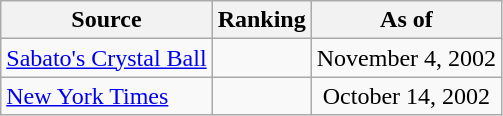<table class="wikitable" style="text-align:center">
<tr>
<th>Source</th>
<th>Ranking</th>
<th>As of</th>
</tr>
<tr>
<td align=left><a href='#'>Sabato's Crystal Ball</a></td>
<td></td>
<td>November 4, 2002</td>
</tr>
<tr>
<td align=left><a href='#'>New York Times</a></td>
<td></td>
<td>October 14, 2002</td>
</tr>
</table>
